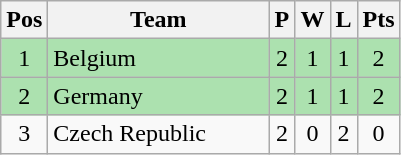<table class="wikitable" style="font-size: 100%">
<tr>
<th width=20>Pos</th>
<th width=140>Team</th>
<th width=10>P</th>
<th width=10>W</th>
<th width=10>L</th>
<th width=20>Pts</th>
</tr>
<tr align=center style="background:#ACE1AF;">
<td>1</td>
<td align="left"> Belgium</td>
<td>2</td>
<td>1</td>
<td>1</td>
<td>2</td>
</tr>
<tr align=center style="background:#ACE1AF;">
<td>2</td>
<td align="left"> Germany</td>
<td>2</td>
<td>1</td>
<td>1</td>
<td>2</td>
</tr>
<tr align=center>
<td>3</td>
<td align="left"> Czech Republic</td>
<td>2</td>
<td>0</td>
<td>2</td>
<td>0</td>
</tr>
</table>
